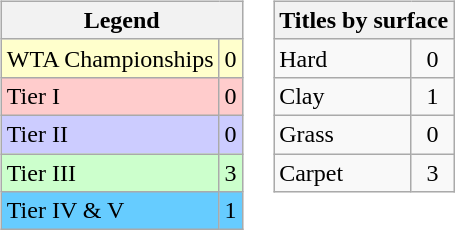<table>
<tr valign=top>
<td><br><table class="wikitable sortable mw-collapsible mw-collapsed">
<tr>
<th colspan=2>Legend</th>
</tr>
<tr style="background:#ffc;">
<td>WTA Championships</td>
<td align="center">0</td>
</tr>
<tr style="background:#fcc;">
<td>Tier I</td>
<td align="center">0</td>
</tr>
<tr style="background:#ccf;">
<td>Tier II</td>
<td align="center">0</td>
</tr>
<tr style="background:#cfc;">
<td>Tier III</td>
<td align="center">3</td>
</tr>
<tr style="background:#6cf;">
<td>Tier IV & V</td>
<td align="center">1</td>
</tr>
</table>
</td>
<td><br><table class="wikitable sortable mw-collapsible mw-collapsed">
<tr>
<th colspan=2>Titles by surface</th>
</tr>
<tr>
<td>Hard</td>
<td align="center">0</td>
</tr>
<tr>
<td>Clay</td>
<td align="center">1</td>
</tr>
<tr>
<td>Grass</td>
<td align="center">0</td>
</tr>
<tr>
<td>Carpet</td>
<td align="center">3</td>
</tr>
</table>
</td>
</tr>
</table>
